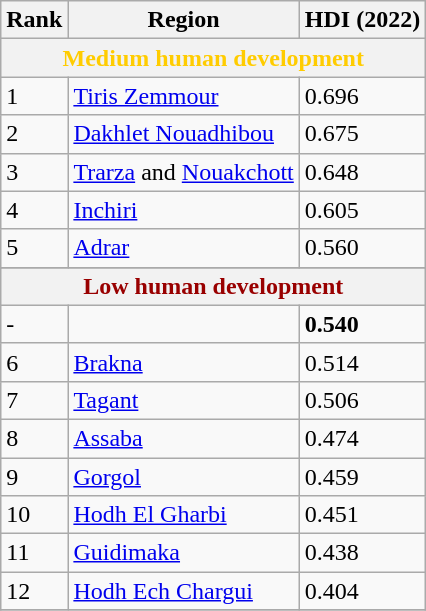<table class="wikitable sortable">
<tr>
<th class="sort">Rank</th>
<th class="sort">Region</th>
<th class="sort">HDI (2022)</th>
</tr>
<tr>
<th colspan="3" style="color:#fc0;">Medium human development</th>
</tr>
<tr>
<td>1</td>
<td style="text-align:left"><a href='#'>Tiris Zemmour</a></td>
<td>0.696</td>
</tr>
<tr>
<td>2</td>
<td style="text-align:left"><a href='#'>Dakhlet Nouadhibou</a></td>
<td>0.675</td>
</tr>
<tr>
<td>3</td>
<td style="text-align:left"><a href='#'>Trarza</a> and <a href='#'>Nouakchott</a></td>
<td>0.648</td>
</tr>
<tr>
<td>4</td>
<td style="text-align:left"><a href='#'>Inchiri</a></td>
<td>0.605</td>
</tr>
<tr>
<td>5</td>
<td style="text-align:left"><a href='#'>Adrar</a></td>
<td>0.560</td>
</tr>
<tr style="background:#e6e6e6">
</tr>
<tr>
<th colspan="3" style="color:#900;">Low human development</th>
</tr>
<tr>
<td>-</td>
<td style="text-align:left"><strong></strong></td>
<td><strong>0.540</strong></td>
</tr>
<tr>
<td>6</td>
<td style="text-align:left"><a href='#'>Brakna</a></td>
<td>0.514</td>
</tr>
<tr>
<td>7</td>
<td style="text-align:left"><a href='#'>Tagant</a></td>
<td>0.506</td>
</tr>
<tr>
<td>8</td>
<td style="text-align:left"><a href='#'>Assaba</a></td>
<td>0.474</td>
</tr>
<tr>
<td>9</td>
<td style="text-align:left"><a href='#'>Gorgol</a></td>
<td>0.459</td>
</tr>
<tr>
<td>10</td>
<td style="text-align:left"><a href='#'>Hodh El Gharbi</a></td>
<td>0.451</td>
</tr>
<tr>
<td>11</td>
<td style="text-align:left"><a href='#'>Guidimaka</a></td>
<td>0.438</td>
</tr>
<tr>
<td>12</td>
<td style="text-align:left"><a href='#'>Hodh Ech Chargui</a></td>
<td>0.404</td>
</tr>
<tr>
</tr>
</table>
